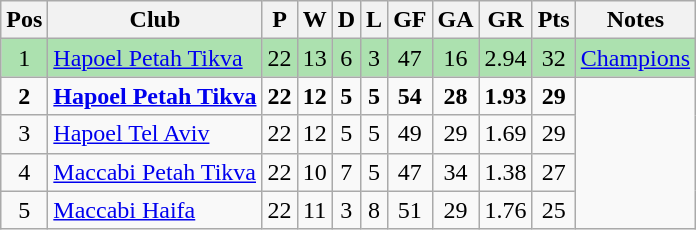<table class="wikitable" style="text-align:center">
<tr>
<th>Pos</th>
<th>Club</th>
<th>P</th>
<th>W</th>
<th>D</th>
<th>L</th>
<th>GF</th>
<th>GA</th>
<th>GR</th>
<th>Pts</th>
<th>Notes</th>
</tr>
<tr bgcolor=ACE1AF>
<td>1</td>
<td align=left><a href='#'>Hapoel Petah Tikva</a></td>
<td>22</td>
<td>13</td>
<td>6</td>
<td>3</td>
<td>47</td>
<td>16</td>
<td>2.94</td>
<td>32</td>
<td><a href='#'>Champions</a></td>
</tr>
<tr>
<td><strong>2</strong></td>
<td align=left><strong><a href='#'>Hapoel Petah Tikva</a></strong></td>
<td><strong>22</strong></td>
<td><strong>12</strong></td>
<td><strong>5</strong></td>
<td><strong>5</strong></td>
<td><strong>54</strong></td>
<td><strong>28</strong></td>
<td><strong>1.93</strong></td>
<td><strong>29</strong></td>
<td rowspan=4></td>
</tr>
<tr>
<td>3</td>
<td align=left><a href='#'>Hapoel Tel Aviv</a></td>
<td>22</td>
<td>12</td>
<td>5</td>
<td>5</td>
<td>49</td>
<td>29</td>
<td>1.69</td>
<td>29</td>
</tr>
<tr>
<td>4</td>
<td align=left><a href='#'>Maccabi Petah Tikva</a></td>
<td>22</td>
<td>10</td>
<td>7</td>
<td>5</td>
<td>47</td>
<td>34</td>
<td>1.38</td>
<td>27</td>
</tr>
<tr>
<td>5</td>
<td align=left><a href='#'>Maccabi Haifa</a></td>
<td>22</td>
<td>11</td>
<td>3</td>
<td>8</td>
<td>51</td>
<td>29</td>
<td>1.76</td>
<td>25</td>
</tr>
</table>
